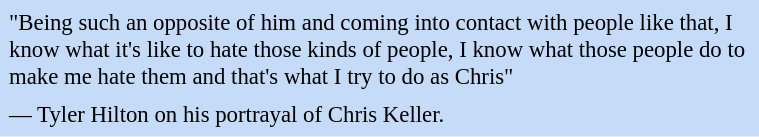<table class="toccolours" style="float: right; margin-left: 1em; margin-right: 2em; font-size: 95%; background:#c6dbf7; color:black; width:35em; max-width: 40%;" cellspacing="5">
<tr>
<td style="text-align: left;">"Being such an opposite of him and coming into contact with people like that, I know what it's like to hate those kinds of people, I know what those people do to make me hate them and that's what I try to do as Chris"</td>
</tr>
<tr>
<td style="text-align: left;">— Tyler Hilton on his portrayal of Chris Keller.</td>
</tr>
</table>
